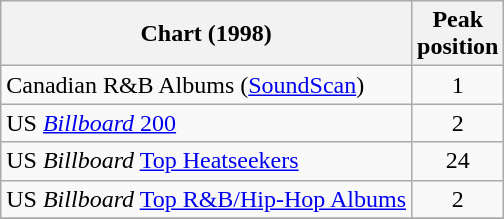<table class="wikitable">
<tr>
<th align="left">Chart (1998)</th>
<th align="left">Peak<br>position</th>
</tr>
<tr>
<td>Canadian R&B Albums (<a href='#'>SoundScan</a>)</td>
<td align="center">1</td>
</tr>
<tr>
<td align="left">US <a href='#'><em>Billboard</em> 200</a></td>
<td align="center">2</td>
</tr>
<tr>
<td align="left">US <em>Billboard</em> <a href='#'>Top Heatseekers</a></td>
<td align="center">24</td>
</tr>
<tr>
<td align="left">US <em>Billboard</em> <a href='#'>Top R&B/Hip-Hop Albums</a></td>
<td align="center">2</td>
</tr>
<tr>
</tr>
</table>
